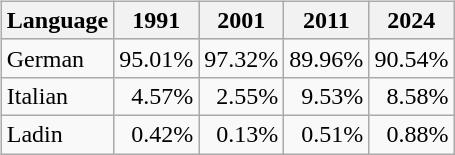<table border="0">
<tr ---->
<td align="left"><br><table class="wikitable">
<tr ---- bgcolor=#DDDDDD>
<th>Language</th>
<th>1991</th>
<th>2001</th>
<th>2011</th>
<th>2024</th>
</tr>
<tr ---->
<td>German</td>
<td align="right">95.01%</td>
<td align="right">97.32%</td>
<td align="right">89.96%</td>
<td align="right">90.54%</td>
</tr>
<tr ---->
<td>Italian</td>
<td align="right">4.57%</td>
<td align="right">2.55%</td>
<td align="right">9.53%</td>
<td align="right">8.58%</td>
</tr>
<tr ---->
<td>Ladin</td>
<td align="right">0.42%</td>
<td align="right">0.13%</td>
<td align="right">0.51%</td>
<td align="right">0.88%</td>
</tr>
</table>
</td>
</tr>
</table>
